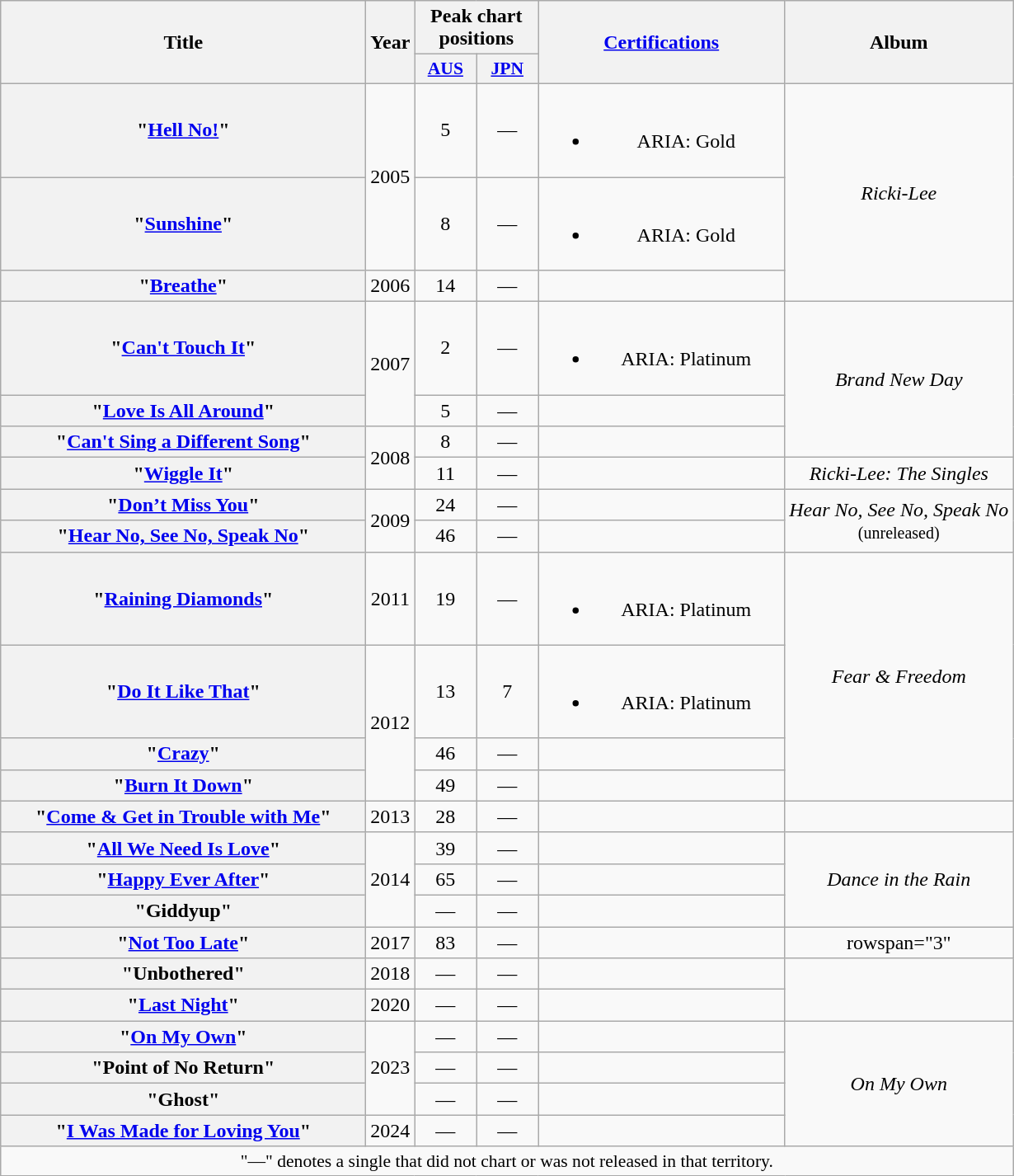<table class="wikitable plainrowheaders" style="text-align:center;" border="1">
<tr>
<th scope="col" rowspan="2" style="width:18em;">Title</th>
<th scope="col" rowspan="2">Year</th>
<th scope="col" colspan="2">Peak chart positions</th>
<th scope="col" rowspan="2" style="width:12em;"><a href='#'>Certifications</a></th>
<th scope="col" rowspan="2">Album</th>
</tr>
<tr>
<th scope="col" style="width:3em;font-size:90%;"><a href='#'>AUS</a><br></th>
<th scope="col" style="width:3em;font-size:90%;"><a href='#'>JPN</a><br></th>
</tr>
<tr>
<th scope="row">"<a href='#'>Hell No!</a>"</th>
<td rowspan="2">2005</td>
<td>5</td>
<td>—</td>
<td><br><ul><li>ARIA: Gold</li></ul></td>
<td rowspan="3"><em>Ricki-Lee</em></td>
</tr>
<tr>
<th scope="row">"<a href='#'>Sunshine</a>"</th>
<td>8</td>
<td>—</td>
<td><br><ul><li>ARIA: Gold</li></ul></td>
</tr>
<tr>
<th scope="row">"<a href='#'>Breathe</a>"</th>
<td>2006</td>
<td>14</td>
<td>—</td>
<td></td>
</tr>
<tr>
<th scope="row">"<a href='#'>Can't Touch It</a>"</th>
<td rowspan="2">2007</td>
<td>2</td>
<td>—</td>
<td><br><ul><li>ARIA: Platinum</li></ul></td>
<td rowspan="3"><em>Brand New Day</em></td>
</tr>
<tr>
<th scope="row">"<a href='#'>Love Is All Around</a>"</th>
<td>5</td>
<td>—</td>
<td></td>
</tr>
<tr>
<th scope="row">"<a href='#'>Can't Sing a Different Song</a>"</th>
<td rowspan="2">2008</td>
<td>8</td>
<td>—</td>
<td></td>
</tr>
<tr>
<th scope="row">"<a href='#'>Wiggle It</a>"</th>
<td>11</td>
<td>—</td>
<td></td>
<td><em>Ricki-Lee: The Singles</em></td>
</tr>
<tr>
<th scope="row">"<a href='#'>Don’t Miss You</a>"</th>
<td rowspan="2">2009</td>
<td>24</td>
<td>—</td>
<td></td>
<td rowspan="2"><em>Hear No, See No, Speak No</em><br><small>(unreleased)</small></td>
</tr>
<tr>
<th scope="row">"<a href='#'>Hear No, See No, Speak No</a>"</th>
<td>46</td>
<td>—</td>
<td></td>
</tr>
<tr>
<th scope="row">"<a href='#'>Raining Diamonds</a>"</th>
<td>2011</td>
<td>19</td>
<td>—</td>
<td><br><ul><li>ARIA: Platinum</li></ul></td>
<td rowspan="4"><em>Fear & Freedom</em></td>
</tr>
<tr>
<th scope="row">"<a href='#'>Do It Like That</a>"</th>
<td rowspan="3">2012</td>
<td>13</td>
<td>7</td>
<td><br><ul><li>ARIA: Platinum</li></ul></td>
</tr>
<tr>
<th scope="row">"<a href='#'>Crazy</a>"</th>
<td>46</td>
<td>—</td>
<td></td>
</tr>
<tr>
<th scope="row">"<a href='#'>Burn It Down</a>"</th>
<td>49</td>
<td>—</td>
<td></td>
</tr>
<tr>
<th scope="row">"<a href='#'>Come & Get in Trouble with Me</a>"</th>
<td>2013</td>
<td>28</td>
<td>—</td>
<td></td>
<td></td>
</tr>
<tr>
<th scope="row">"<a href='#'>All We Need Is Love</a>"</th>
<td rowspan="3">2014</td>
<td>39</td>
<td>—</td>
<td></td>
<td rowspan="3"><em>Dance in the Rain</em></td>
</tr>
<tr>
<th scope="row">"<a href='#'>Happy Ever After</a>"</th>
<td>65</td>
<td>—</td>
<td></td>
</tr>
<tr>
<th scope="row">"Giddyup"</th>
<td>—</td>
<td>—</td>
<td></td>
</tr>
<tr>
<th scope="row">"<a href='#'>Not Too Late</a>"</th>
<td>2017</td>
<td>83</td>
<td>—</td>
<td></td>
<td>rowspan="3" </td>
</tr>
<tr>
<th scope="row">"Unbothered"</th>
<td>2018</td>
<td>—</td>
<td>—</td>
<td></td>
</tr>
<tr>
<th scope="row">"<a href='#'>Last Night</a>"</th>
<td>2020</td>
<td>—</td>
<td>—</td>
<td></td>
</tr>
<tr>
<th scope="row">"<a href='#'>On My Own</a>"</th>
<td rowspan="3">2023</td>
<td>—</td>
<td>—</td>
<td></td>
<td rowspan="4"><em>On My Own</em></td>
</tr>
<tr>
<th scope="row">"Point of No Return"</th>
<td>—</td>
<td>—</td>
<td></td>
</tr>
<tr>
<th scope="row">"Ghost"</th>
<td>—</td>
<td>—</td>
<td></td>
</tr>
<tr>
<th scope="row">"<a href='#'>I Was Made for Loving You</a>"</th>
<td>2024</td>
<td>—</td>
<td>—</td>
<td></td>
</tr>
<tr>
<td colspan="6" style="font-size:90%">"—" denotes a single that did not chart or was not released in that territory.</td>
</tr>
</table>
